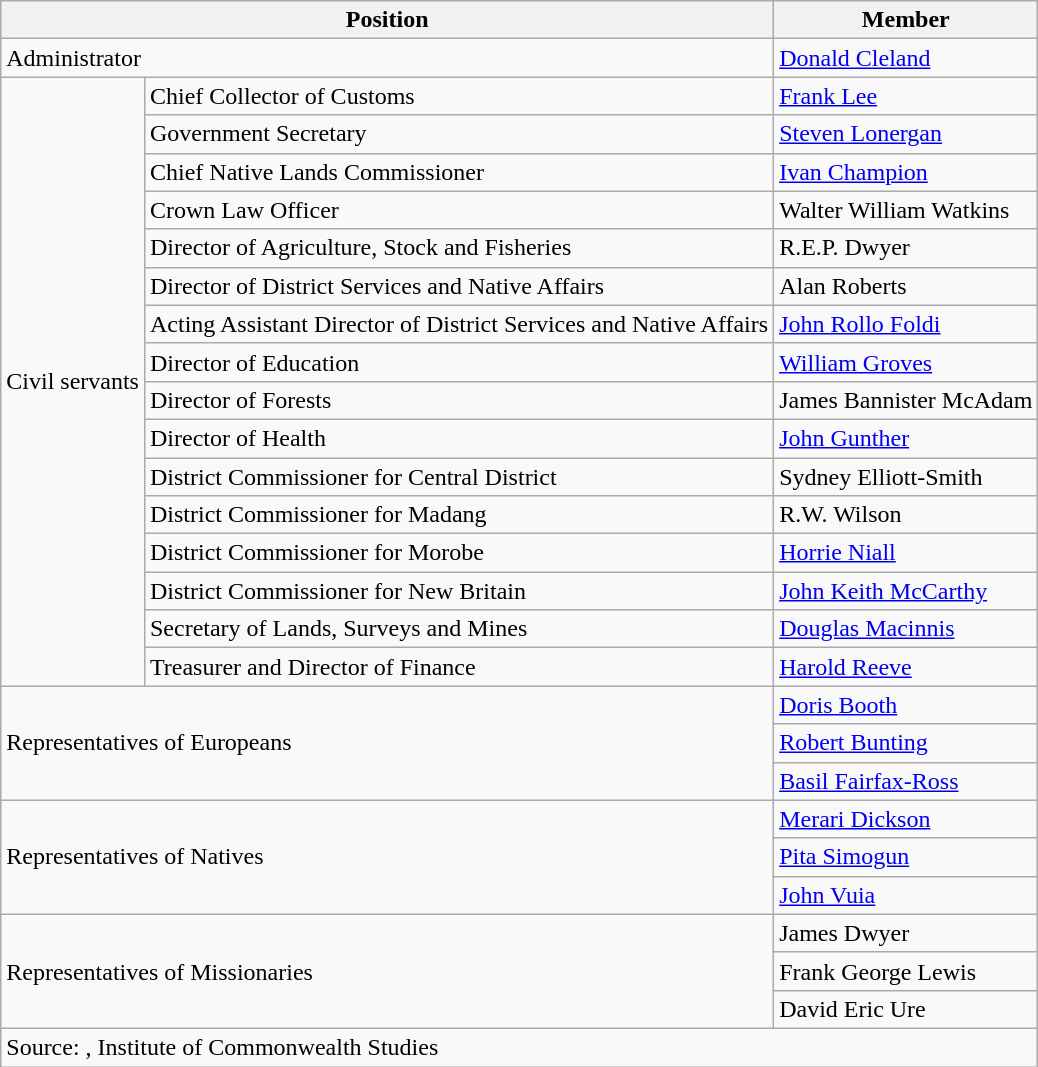<table class=wikitable>
<tr>
<th colspan=2>Position</th>
<th>Member</th>
</tr>
<tr>
<td colspan=2>Administrator</td>
<td><a href='#'>Donald Cleland</a></td>
</tr>
<tr>
<td rowspan=16>Civil servants</td>
<td>Chief Collector of Customs</td>
<td><a href='#'>Frank Lee</a></td>
</tr>
<tr>
<td>Government Secretary</td>
<td><a href='#'>Steven Lonergan</a></td>
</tr>
<tr>
<td>Chief Native Lands Commissioner</td>
<td><a href='#'>Ivan Champion</a></td>
</tr>
<tr>
<td>Crown Law Officer</td>
<td>Walter William Watkins</td>
</tr>
<tr>
<td>Director of Agriculture, Stock and Fisheries</td>
<td>R.E.P. Dwyer</td>
</tr>
<tr>
<td>Director of District Services and Native Affairs</td>
<td>Alan Roberts</td>
</tr>
<tr>
<td>Acting Assistant Director of District Services and Native Affairs</td>
<td><a href='#'>John Rollo Foldi</a></td>
</tr>
<tr>
<td>Director of Education</td>
<td><a href='#'>William Groves</a></td>
</tr>
<tr>
<td>Director of Forests</td>
<td>James Bannister McAdam</td>
</tr>
<tr>
<td>Director of Health</td>
<td><a href='#'>John Gunther</a></td>
</tr>
<tr>
<td>District Commissioner for Central District</td>
<td>Sydney Elliott-Smith</td>
</tr>
<tr>
<td>District Commissioner for Madang</td>
<td>R.W. Wilson</td>
</tr>
<tr>
<td>District Commissioner for Morobe</td>
<td><a href='#'>Horrie Niall</a></td>
</tr>
<tr>
<td>District Commissioner for New Britain</td>
<td><a href='#'>John Keith McCarthy</a></td>
</tr>
<tr>
<td>Secretary of Lands, Surveys and Mines</td>
<td><a href='#'>Douglas Macinnis</a></td>
</tr>
<tr>
<td>Treasurer and Director of Finance</td>
<td><a href='#'>Harold Reeve</a></td>
</tr>
<tr>
<td colspan=2 rowspan=3>Representatives of Europeans</td>
<td><a href='#'>Doris Booth</a></td>
</tr>
<tr>
<td><a href='#'>Robert Bunting</a></td>
</tr>
<tr>
<td><a href='#'>Basil Fairfax-Ross</a></td>
</tr>
<tr>
<td colspan=2 rowspan=3>Representatives of Natives</td>
<td><a href='#'>Merari Dickson</a></td>
</tr>
<tr>
<td><a href='#'>Pita Simogun</a></td>
</tr>
<tr>
<td><a href='#'>John Vuia</a></td>
</tr>
<tr>
<td colspan=2 rowspan=3>Representatives of Missionaries</td>
<td>James Dwyer</td>
</tr>
<tr>
<td>Frank George Lewis</td>
</tr>
<tr>
<td>David Eric Ure</td>
</tr>
<tr>
<td colspan=3>Source: , Institute of Commonwealth Studies</td>
</tr>
</table>
